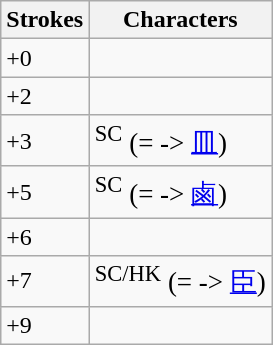<table class="wikitable">
<tr>
<th>Strokes</th>
<th>Characters</th>
</tr>
<tr --->
<td>+0</td>
<td style="font-size: large;"> </td>
</tr>
<tr --->
<td>+2</td>
<td style="font-size: large;"> </td>
</tr>
<tr --->
<td>+3</td>
<td style="font-size: large;">   <sup>SC</sup> (= -> <a href='#'>皿</a>)</td>
</tr>
<tr --->
<td>+5</td>
<td style="font-size: large;"> <sup>SC</sup> (= -> <a href='#'>鹵</a>)</td>
</tr>
<tr --->
<td>+6</td>
<td style="font-size: large;"> </td>
</tr>
<tr --->
<td>+7</td>
<td style="font-size: large;"><sup>SC/HK</sup> (= -> <a href='#'>臣</a>)</td>
</tr>
<tr --->
<td>+9</td>
<td style="font-size: large;"></td>
</tr>
</table>
